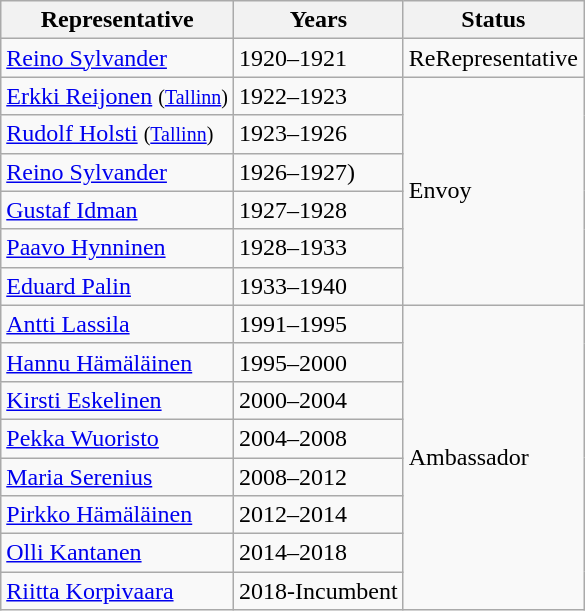<table class="wikitable sortable">
<tr>
<th>Representative</th>
<th>Years</th>
<th>Status</th>
</tr>
<tr>
<td><a href='#'>Reino Sylvander</a></td>
<td>1920–1921</td>
<td>ReRepresentative</td>
</tr>
<tr>
<td><a href='#'>Erkki Reijonen</a> <small>(<a href='#'>Tallinn</a>)</small></td>
<td>1922–1923</td>
<td rowspan="6">Envoy</td>
</tr>
<tr>
<td><a href='#'>Rudolf Holsti</a> <small>(<a href='#'>Tallinn</a>)</small></td>
<td>1923–1926</td>
</tr>
<tr>
<td><a href='#'>Reino Sylvander</a></td>
<td>1926–1927)</td>
</tr>
<tr>
<td><a href='#'>Gustaf Idman</a></td>
<td>1927–1928</td>
</tr>
<tr>
<td><a href='#'>Paavo Hynninen</a></td>
<td>1928–1933</td>
</tr>
<tr>
<td><a href='#'>Eduard Palin</a></td>
<td>1933–1940</td>
</tr>
<tr>
<td><a href='#'>Antti Lassila</a></td>
<td>1991–1995</td>
<td rowspan="8">Ambassador</td>
</tr>
<tr>
<td><a href='#'>Hannu Hämäläinen</a></td>
<td>1995–2000</td>
</tr>
<tr>
<td><a href='#'>Kirsti Eskelinen</a></td>
<td>2000–2004</td>
</tr>
<tr>
<td><a href='#'>Pekka Wuoristo</a></td>
<td>2004–2008</td>
</tr>
<tr>
<td><a href='#'>Maria Serenius</a></td>
<td>2008–2012</td>
</tr>
<tr>
<td><a href='#'>Pirkko Hämäläinen</a></td>
<td>2012–2014</td>
</tr>
<tr>
<td><a href='#'>Olli Kantanen</a></td>
<td>2014–2018</td>
</tr>
<tr>
<td><a href='#'>Riitta Korpivaara</a></td>
<td>2018-Incumbent</td>
</tr>
</table>
